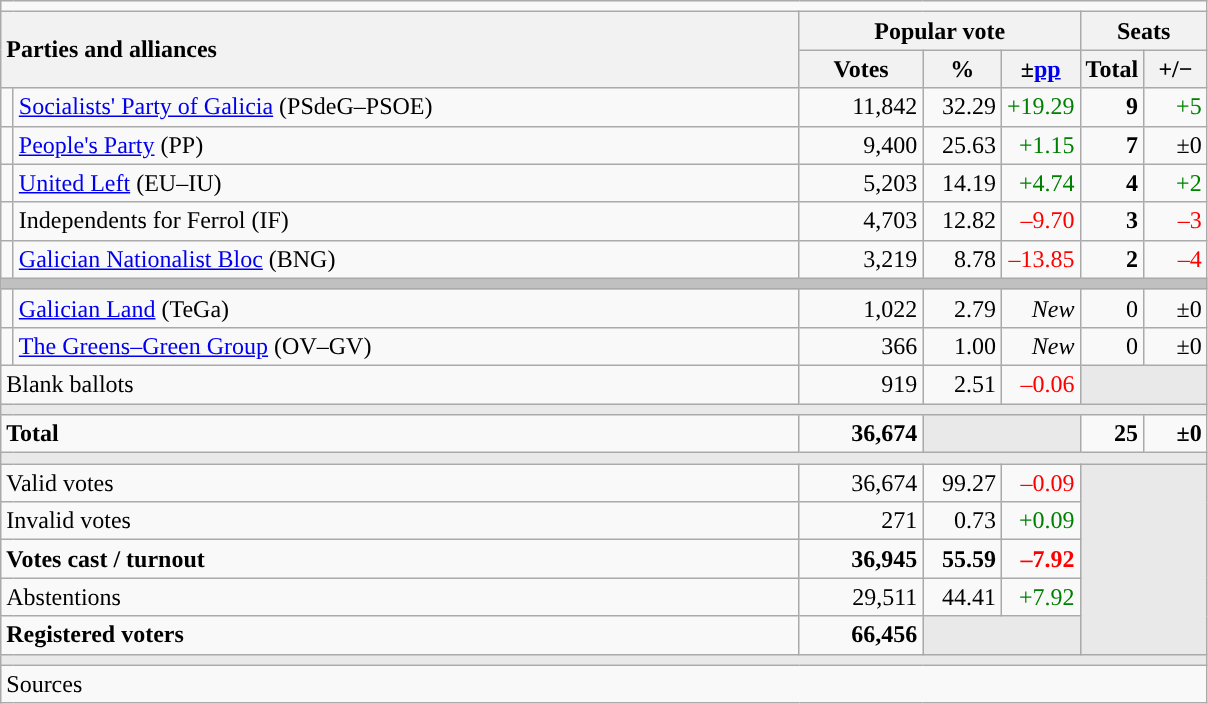<table class="wikitable" style="text-align:right;">
<tr>
<td colspan="7"></td>
</tr>
<tr>
<th style="text-align:left;" rowspan="2" colspan="2" width="525">Parties and alliances</th>
<th colspan="3">Popular vote</th>
<th colspan="2">Seats</th>
</tr>
<tr>
<th width="75">Votes</th>
<th width="45">%</th>
<th width="45">±<a href='#'>pp</a></th>
<th width="35">Total</th>
<th width="35">+/−</th>
</tr>
<tr>
<td width="1" style="color:inherit;background:"></td>
<td align="left"><a href='#'>Socialists' Party of Galicia</a> (PSdeG–PSOE)</td>
<td>11,842</td>
<td>32.29</td>
<td style="color:green;">+19.29</td>
<td><strong>9</strong></td>
<td style="color:green;">+5</td>
</tr>
<tr>
<td style="color:inherit;background:"></td>
<td align="left"><a href='#'>People's Party</a> (PP)</td>
<td>9,400</td>
<td>25.63</td>
<td style="color:green;">+1.15</td>
<td><strong>7</strong></td>
<td>±0</td>
</tr>
<tr>
<td style="color:inherit;background:"></td>
<td align="left"><a href='#'>United Left</a> (EU–IU)</td>
<td>5,203</td>
<td>14.19</td>
<td style="color:green;">+4.74</td>
<td><strong>4</strong></td>
<td style="color:green;">+2</td>
</tr>
<tr>
<td style="color:inherit;background:"></td>
<td align="left">Independents for Ferrol (IF)</td>
<td>4,703</td>
<td>12.82</td>
<td style="color:red;">–9.70</td>
<td><strong>3</strong></td>
<td style="color:red;">–3</td>
</tr>
<tr>
<td style="color:inherit;background:"></td>
<td align="left"><a href='#'>Galician Nationalist Bloc</a> (BNG)</td>
<td>3,219</td>
<td>8.78</td>
<td style="color:red;">–13.85</td>
<td><strong>2</strong></td>
<td style="color:red;">–4</td>
</tr>
<tr>
<td colspan="7" bgcolor="#C0C0C0"></td>
</tr>
<tr>
<td style="color:inherit;background:"></td>
<td align="left"><a href='#'>Galician Land</a> (TeGa)</td>
<td>1,022</td>
<td>2.79</td>
<td><em>New</em></td>
<td>0</td>
<td>±0</td>
</tr>
<tr>
<td style="color:inherit;background:"></td>
<td align="left"><a href='#'>The Greens–Green Group</a> (OV–GV)</td>
<td>366</td>
<td>1.00</td>
<td><em>New</em></td>
<td>0</td>
<td>±0</td>
</tr>
<tr>
<td align="left" colspan="2">Blank ballots</td>
<td>919</td>
<td>2.51</td>
<td style="color:red;">–0.06</td>
<td bgcolor="#E9E9E9" colspan="2"></td>
</tr>
<tr>
<td colspan="7" bgcolor="#E9E9E9"></td>
</tr>
<tr style="font-weight:bold;">
<td align="left" colspan="2">Total</td>
<td>36,674</td>
<td bgcolor="#E9E9E9" colspan="2"></td>
<td>25</td>
<td>±0</td>
</tr>
<tr>
<td colspan="7" bgcolor="#E9E9E9"></td>
</tr>
<tr>
<td align="left" colspan="2">Valid votes</td>
<td>36,674</td>
<td>99.27</td>
<td style="color:red;">–0.09</td>
<td bgcolor="#E9E9E9" colspan="2" rowspan="5"></td>
</tr>
<tr>
<td align="left" colspan="2">Invalid votes</td>
<td>271</td>
<td>0.73</td>
<td style="color:green;">+0.09</td>
</tr>
<tr style="font-weight:bold;">
<td align="left" colspan="2">Votes cast / turnout</td>
<td>36,945</td>
<td>55.59</td>
<td style="color:red;">–7.92</td>
</tr>
<tr>
<td align="left" colspan="2">Abstentions</td>
<td>29,511</td>
<td>44.41</td>
<td style="color:green;">+7.92</td>
</tr>
<tr style="font-weight:bold;">
<td align="left" colspan="2">Registered voters</td>
<td>66,456</td>
<td bgcolor="#E9E9E9" colspan="2"></td>
</tr>
<tr>
<td colspan="7" bgcolor="#E9E9E9"></td>
</tr>
<tr>
<td align="left" colspan="7">Sources</td>
</tr>
</table>
